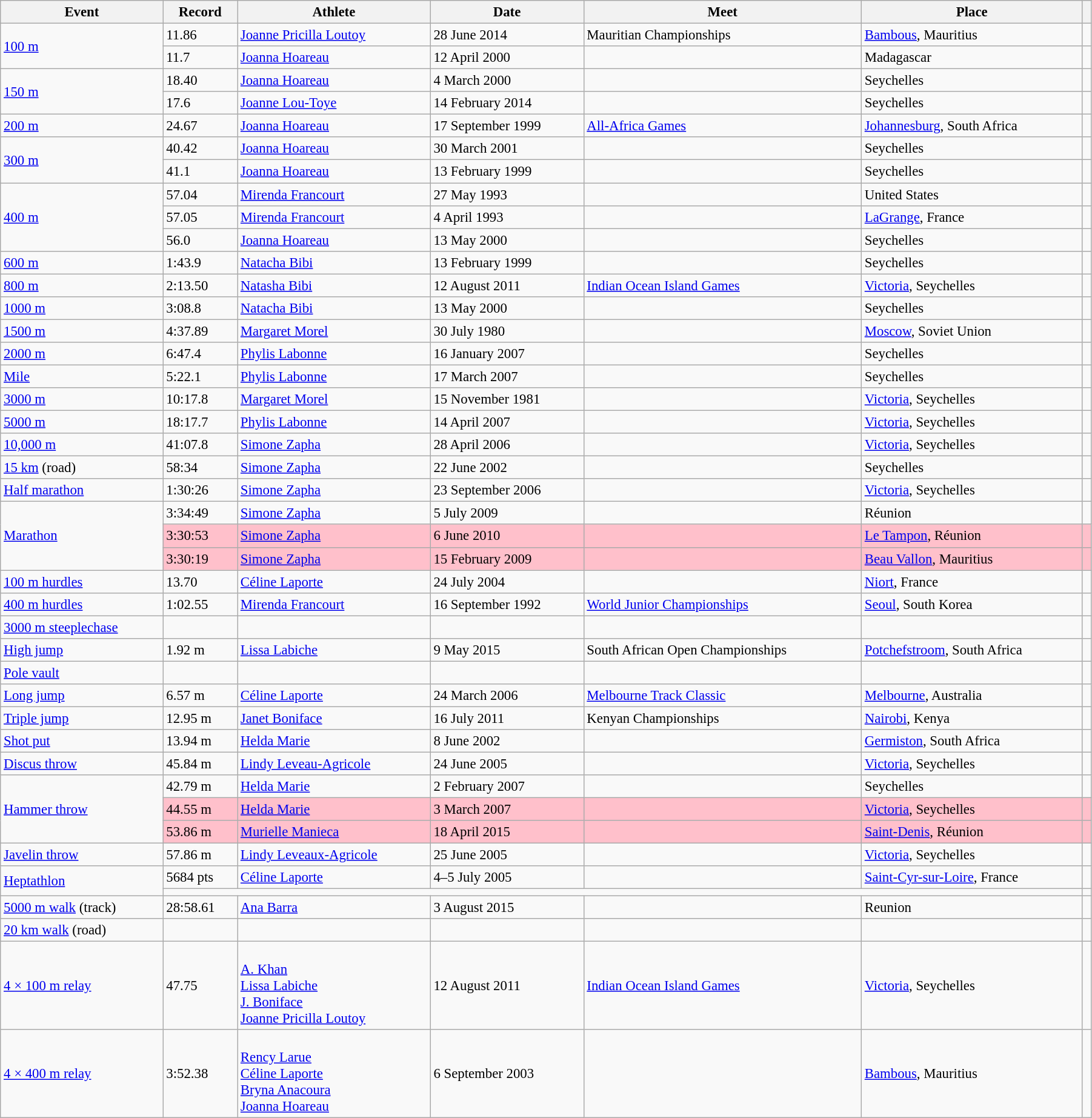<table class="wikitable" style="font-size:95%; width: 95%;">
<tr>
<th>Event</th>
<th>Record</th>
<th>Athlete</th>
<th>Date</th>
<th>Meet</th>
<th>Place</th>
<th></th>
</tr>
<tr>
<td rowspan=2><a href='#'>100 m</a></td>
<td>11.86 </td>
<td><a href='#'>Joanne Pricilla Loutoy</a></td>
<td>28 June 2014</td>
<td>Mauritian Championships</td>
<td><a href='#'>Bambous</a>, Mauritius</td>
<td></td>
</tr>
<tr>
<td>11.7  </td>
<td><a href='#'>Joanna Hoareau</a></td>
<td>12 April 2000</td>
<td></td>
<td>Madagascar</td>
<td></td>
</tr>
<tr>
<td rowspan=2><a href='#'>150 m</a></td>
<td>18.40 </td>
<td><a href='#'>Joanna Hoareau</a></td>
<td>4 March 2000</td>
<td></td>
<td>Seychelles</td>
<td></td>
</tr>
<tr>
<td>17.6  </td>
<td><a href='#'>Joanne Lou-Toye</a></td>
<td>14 February 2014</td>
<td></td>
<td>Seychelles</td>
<td></td>
</tr>
<tr>
<td><a href='#'>200 m</a></td>
<td>24.67 </td>
<td><a href='#'>Joanna Hoareau</a></td>
<td>17 September 1999</td>
<td><a href='#'>All-Africa Games</a></td>
<td><a href='#'>Johannesburg</a>, South Africa</td>
<td></td>
</tr>
<tr>
<td rowspan=2><a href='#'>300 m</a></td>
<td>40.42</td>
<td><a href='#'>Joanna Hoareau</a></td>
<td>30 March 2001</td>
<td></td>
<td>Seychelles</td>
<td></td>
</tr>
<tr>
<td>41.1 </td>
<td><a href='#'>Joanna Hoareau</a></td>
<td>13 February 1999</td>
<td></td>
<td>Seychelles</td>
<td></td>
</tr>
<tr>
<td rowspan=3><a href='#'>400 m</a></td>
<td>57.04 </td>
<td><a href='#'>Mirenda Francourt</a></td>
<td>27 May 1993</td>
<td></td>
<td>United States</td>
<td></td>
</tr>
<tr>
<td>57.05 </td>
<td><a href='#'>Mirenda Francourt</a></td>
<td>4 April 1993</td>
<td></td>
<td><a href='#'>LaGrange</a>, France</td>
<td></td>
</tr>
<tr>
<td>56.0 </td>
<td><a href='#'>Joanna Hoareau</a></td>
<td>13 May 2000</td>
<td></td>
<td>Seychelles</td>
<td></td>
</tr>
<tr>
<td><a href='#'>600 m</a></td>
<td>1:43.9 </td>
<td><a href='#'>Natacha Bibi</a></td>
<td>13 February 1999</td>
<td></td>
<td>Seychelles</td>
<td></td>
</tr>
<tr>
<td><a href='#'>800 m</a></td>
<td>2:13.50</td>
<td><a href='#'>Natasha Bibi</a></td>
<td>12 August 2011</td>
<td><a href='#'>Indian Ocean Island Games</a></td>
<td><a href='#'>Victoria</a>, Seychelles</td>
<td></td>
</tr>
<tr>
<td><a href='#'>1000 m</a></td>
<td>3:08.8 </td>
<td><a href='#'>Natacha Bibi</a></td>
<td>13 May 2000</td>
<td></td>
<td>Seychelles</td>
<td></td>
</tr>
<tr>
<td><a href='#'>1500 m</a></td>
<td>4:37.89</td>
<td><a href='#'>Margaret Morel</a></td>
<td>30 July 1980</td>
<td></td>
<td><a href='#'>Moscow</a>, Soviet Union</td>
<td></td>
</tr>
<tr>
<td><a href='#'>2000 m</a></td>
<td>6:47.4 </td>
<td><a href='#'>Phylis Labonne</a></td>
<td>16 January 2007</td>
<td></td>
<td>Seychelles</td>
<td></td>
</tr>
<tr>
<td><a href='#'>Mile</a></td>
<td>5:22.1 </td>
<td><a href='#'>Phylis Labonne</a></td>
<td>17 March 2007</td>
<td></td>
<td>Seychelles</td>
<td></td>
</tr>
<tr>
<td><a href='#'>3000 m</a></td>
<td>10:17.8 </td>
<td><a href='#'>Margaret Morel</a></td>
<td>15 November 1981</td>
<td></td>
<td><a href='#'>Victoria</a>, Seychelles</td>
<td></td>
</tr>
<tr>
<td><a href='#'>5000 m</a></td>
<td>18:17.7  </td>
<td><a href='#'>Phylis Labonne</a></td>
<td>14 April 2007</td>
<td></td>
<td><a href='#'>Victoria</a>, Seychelles</td>
<td></td>
</tr>
<tr>
<td><a href='#'>10,000 m</a></td>
<td>41:07.8</td>
<td><a href='#'>Simone Zapha</a></td>
<td>28 April 2006</td>
<td></td>
<td><a href='#'>Victoria</a>, Seychelles</td>
<td></td>
</tr>
<tr>
<td><a href='#'>15 km</a> (road)</td>
<td>58:34</td>
<td><a href='#'>Simone Zapha</a></td>
<td>22 June 2002</td>
<td></td>
<td>Seychelles</td>
<td></td>
</tr>
<tr>
<td><a href='#'>Half marathon</a></td>
<td>1:30:26</td>
<td><a href='#'>Simone Zapha</a></td>
<td>23 September 2006</td>
<td></td>
<td><a href='#'>Victoria</a>, Seychelles</td>
<td></td>
</tr>
<tr>
<td rowspan=3><a href='#'>Marathon</a></td>
<td>3:34:49</td>
<td><a href='#'>Simone Zapha</a></td>
<td>5 July 2009</td>
<td></td>
<td>Réunion</td>
<td></td>
</tr>
<tr style="background:pink">
<td>3:30:53 </td>
<td><a href='#'>Simone Zapha</a></td>
<td>6 June 2010</td>
<td></td>
<td><a href='#'>Le Tampon</a>, Réunion</td>
<td></td>
</tr>
<tr style="background:pink">
<td>3:30:19</td>
<td><a href='#'>Simone Zapha</a></td>
<td>15 February 2009</td>
<td></td>
<td><a href='#'>Beau Vallon</a>, Mauritius</td>
<td></td>
</tr>
<tr>
<td><a href='#'>100 m hurdles</a></td>
<td>13.70 </td>
<td><a href='#'>Céline Laporte</a></td>
<td>24 July 2004</td>
<td></td>
<td><a href='#'>Niort</a>, France</td>
<td></td>
</tr>
<tr>
<td><a href='#'>400 m hurdles</a></td>
<td>1:02.55</td>
<td><a href='#'>Mirenda Francourt</a></td>
<td>16 September 1992</td>
<td><a href='#'>World Junior Championships</a></td>
<td><a href='#'>Seoul</a>, South Korea</td>
<td></td>
</tr>
<tr>
<td><a href='#'>3000 m steeplechase</a></td>
<td></td>
<td></td>
<td></td>
<td></td>
<td></td>
<td></td>
</tr>
<tr>
<td><a href='#'>High jump</a></td>
<td>1.92 m </td>
<td><a href='#'>Lissa Labiche</a></td>
<td>9 May 2015 </td>
<td>South African Open Championships</td>
<td><a href='#'>Potchefstroom</a>, South Africa</td>
<td></td>
</tr>
<tr>
<td><a href='#'>Pole vault</a></td>
<td></td>
<td></td>
<td></td>
<td></td>
<td></td>
<td></td>
</tr>
<tr>
<td><a href='#'>Long jump</a></td>
<td>6.57 m </td>
<td><a href='#'>Céline Laporte</a></td>
<td>24 March 2006</td>
<td><a href='#'>Melbourne Track Classic</a></td>
<td><a href='#'>Melbourne</a>, Australia</td>
<td></td>
</tr>
<tr>
<td><a href='#'>Triple jump</a></td>
<td>12.95 m  </td>
<td><a href='#'>Janet Boniface</a></td>
<td>16 July 2011</td>
<td>Kenyan Championships</td>
<td><a href='#'>Nairobi</a>, Kenya</td>
<td></td>
</tr>
<tr>
<td><a href='#'>Shot put</a></td>
<td>13.94 m</td>
<td><a href='#'>Helda Marie</a></td>
<td>8 June 2002</td>
<td></td>
<td><a href='#'>Germiston</a>, South Africa</td>
<td></td>
</tr>
<tr>
<td><a href='#'>Discus throw</a></td>
<td>45.84 m</td>
<td><a href='#'>Lindy Leveau-Agricole</a></td>
<td>24 June 2005</td>
<td></td>
<td><a href='#'>Victoria</a>, Seychelles</td>
<td></td>
</tr>
<tr>
<td rowspan=3><a href='#'>Hammer throw</a></td>
<td>42.79 m</td>
<td><a href='#'>Helda Marie</a></td>
<td>2 February 2007</td>
<td></td>
<td>Seychelles</td>
<td></td>
</tr>
<tr style="background:pink">
<td>44.55 m </td>
<td><a href='#'>Helda Marie</a></td>
<td>3 March 2007</td>
<td></td>
<td><a href='#'>Victoria</a>, Seychelles</td>
<td></td>
</tr>
<tr style="background:pink">
<td>53.86 m</td>
<td><a href='#'>Murielle Manieca</a></td>
<td>18 April 2015</td>
<td></td>
<td><a href='#'>Saint-Denis</a>, Réunion</td>
<td></td>
</tr>
<tr>
<td><a href='#'>Javelin throw</a></td>
<td>57.86 m</td>
<td><a href='#'>Lindy Leveaux-Agricole</a></td>
<td>25 June 2005</td>
<td></td>
<td><a href='#'>Victoria</a>, Seychelles</td>
<td></td>
</tr>
<tr>
<td rowspan=2><a href='#'>Heptathlon</a></td>
<td>5684 pts</td>
<td><a href='#'>Céline Laporte</a></td>
<td>4–5 July 2005</td>
<td></td>
<td><a href='#'>Saint-Cyr-sur-Loire</a>, France</td>
<td></td>
</tr>
<tr>
<td colspan=5></td>
<td></td>
</tr>
<tr>
<td><a href='#'>5000 m walk</a> (track)</td>
<td>28:58.61</td>
<td><a href='#'>Ana Barra</a></td>
<td>3 August 2015</td>
<td></td>
<td>Reunion</td>
<td></td>
</tr>
<tr>
<td><a href='#'>20 km walk</a> (road)</td>
<td></td>
<td></td>
<td></td>
<td></td>
<td></td>
<td></td>
</tr>
<tr>
<td><a href='#'>4 × 100 m relay</a></td>
<td>47.75</td>
<td><br><a href='#'>A. Khan</a><br><a href='#'>Lissa Labiche</a><br><a href='#'>J. Boniface</a><br><a href='#'>Joanne Pricilla Loutoy</a></td>
<td>12 August 2011</td>
<td><a href='#'>Indian Ocean Island Games</a></td>
<td><a href='#'>Victoria</a>, Seychelles</td>
<td></td>
</tr>
<tr>
<td><a href='#'>4 × 400 m relay</a></td>
<td>3:52.38</td>
<td><br><a href='#'>Rency Larue</a><br><a href='#'>Céline Laporte</a><br><a href='#'>Bryna Anacoura</a><br><a href='#'>Joanna Hoareau</a></td>
<td>6 September 2003</td>
<td></td>
<td><a href='#'>Bambous</a>, Mauritius</td>
<td></td>
</tr>
</table>
